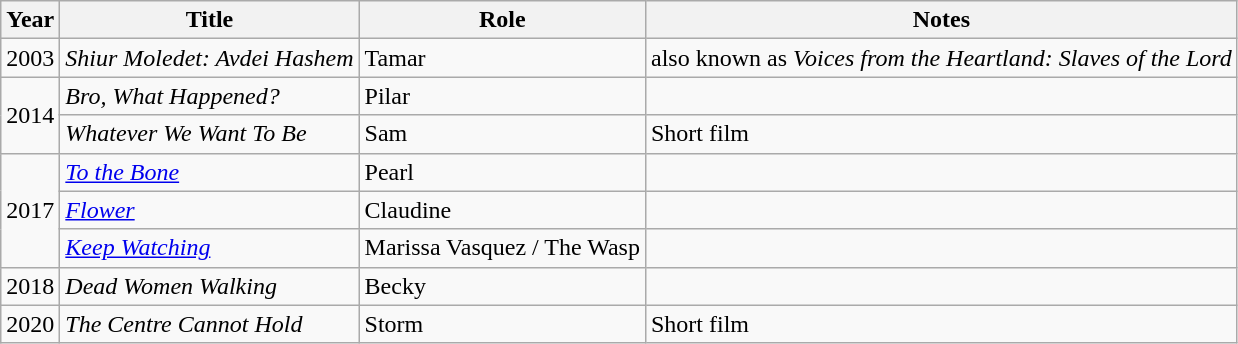<table class="wikitable">
<tr>
<th>Year</th>
<th>Title</th>
<th>Role</th>
<th>Notes</th>
</tr>
<tr>
<td>2003</td>
<td><em>Shiur Moledet: Avdei Hashem</em></td>
<td>Tamar</td>
<td>also known as <em>Voices from the Heartland: Slaves of the Lord</em></td>
</tr>
<tr>
<td rowspan="2">2014</td>
<td><em>Bro, What Happened?</em></td>
<td>Pilar</td>
<td></td>
</tr>
<tr>
<td><em>Whatever We Want To Be</em></td>
<td>Sam</td>
<td>Short film</td>
</tr>
<tr>
<td rowspan="3">2017</td>
<td><em><a href='#'>To the Bone</a></em></td>
<td>Pearl</td>
<td></td>
</tr>
<tr>
<td><em><a href='#'>Flower</a></em></td>
<td>Claudine</td>
<td></td>
</tr>
<tr>
<td><em><a href='#'>Keep Watching</a></em></td>
<td>Marissa Vasquez / The Wasp</td>
<td></td>
</tr>
<tr>
<td>2018</td>
<td><em>Dead Women Walking</em></td>
<td>Becky</td>
<td></td>
</tr>
<tr>
<td>2020</td>
<td><em>The Centre Cannot Hold</em></td>
<td>Storm</td>
<td>Short film</td>
</tr>
</table>
